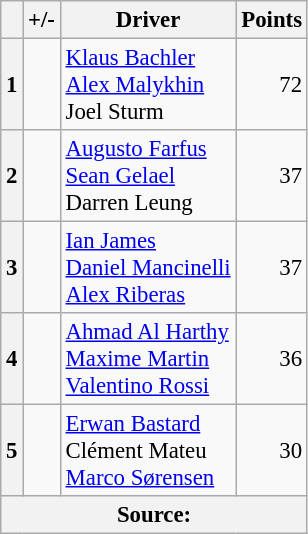<table class="wikitable" style="font-size:95%;">
<tr>
<th></th>
<th>+/-</th>
<th>Driver</th>
<th>Points</th>
</tr>
<tr>
<th>1</th>
<td></td>
<td> <a href='#'>Klaus Bachler</a><br> <a href='#'>Alex Malykhin</a><br> Joel Sturm</td>
<td align=right>72</td>
</tr>
<tr>
<th>2</th>
<td></td>
<td> <a href='#'>Augusto Farfus</a><br> <a href='#'>Sean Gelael</a><br> Darren Leung</td>
<td align=right>37</td>
</tr>
<tr>
<th>3</th>
<td></td>
<td> <a href='#'>Ian James</a><br> <a href='#'>Daniel Mancinelli</a><br> <a href='#'>Alex Riberas</a></td>
<td align=right>37</td>
</tr>
<tr>
<th>4</th>
<td></td>
<td> <a href='#'>Ahmad Al Harthy</a><br> <a href='#'>Maxime Martin</a><br> <a href='#'>Valentino Rossi</a></td>
<td align=right>36</td>
</tr>
<tr>
<th>5</th>
<td></td>
<td> <a href='#'>Erwan Bastard</a><br> Clément Mateu<br> <a href='#'>Marco Sørensen</a></td>
<td align=right>30</td>
</tr>
<tr>
<th colspan=4>Source:</th>
</tr>
</table>
